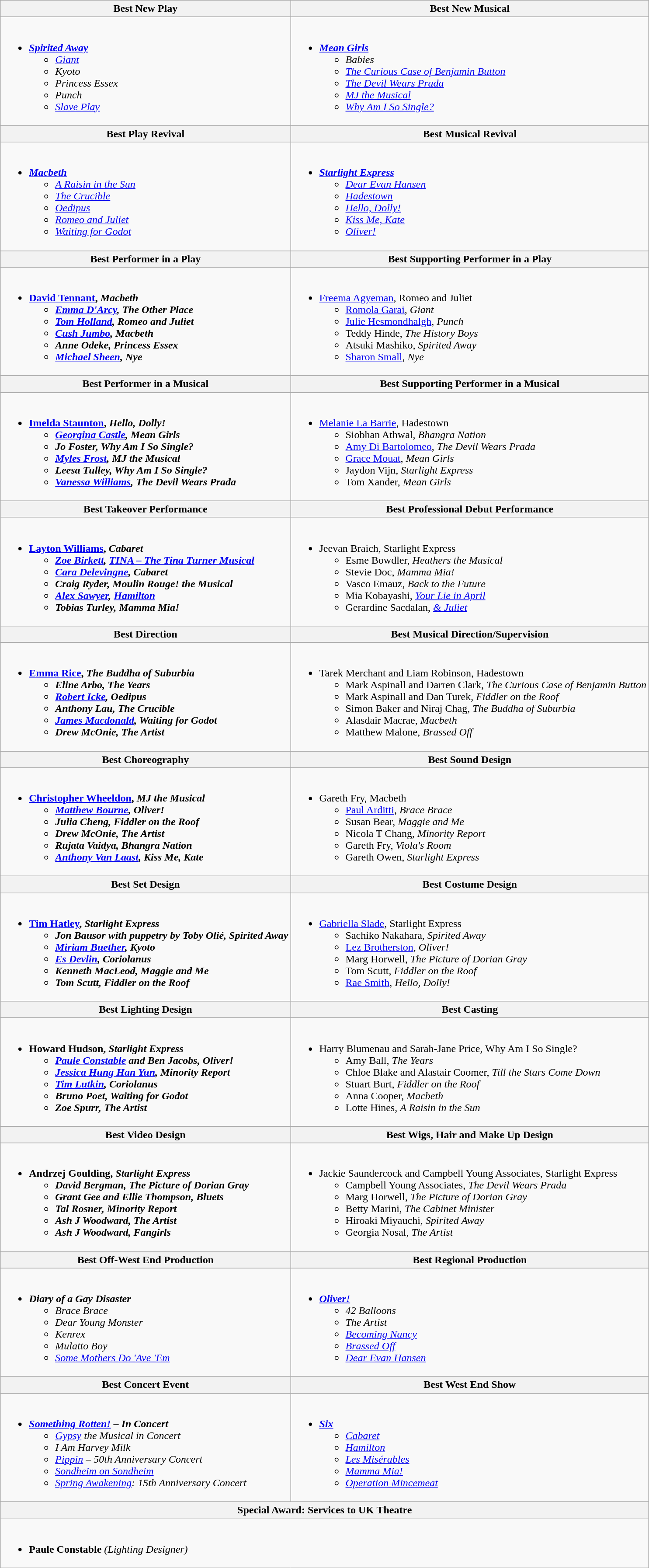<table class="wikitable">
<tr>
<th>Best New Play</th>
<th>Best New Musical</th>
</tr>
<tr>
<td valign="top"><br><ul><li><strong><em><a href='#'>Spirited Away</a></em></strong><ul><li><em><a href='#'>Giant</a></em></li><li><em>Kyoto</em></li><li><em>Princess Essex</em></li><li><em>Punch</em></li><li><em><a href='#'>Slave Play</a></em></li></ul></li></ul></td>
<td valign="top"><br><ul><li><strong><em><a href='#'>Mean Girls</a></em></strong><ul><li><em>Babies</em></li><li><em><a href='#'>The Curious Case of Benjamin Button</a></em></li><li><em><a href='#'>The Devil Wears Prada</a></em></li><li><em><a href='#'>MJ the Musical</a></em></li><li><em><a href='#'>Why Am I So Single?</a></em></li></ul></li></ul></td>
</tr>
<tr>
<th>Best Play Revival</th>
<th>Best Musical Revival</th>
</tr>
<tr>
<td valign="top"><br><ul><li><strong><em><a href='#'>Macbeth</a></em></strong><ul><li><em><a href='#'>A Raisin in the Sun</a></em></li><li><em><a href='#'>The Crucible</a></em></li><li><em><a href='#'>Oedipus</a></em></li><li><em><a href='#'>Romeo and Juliet</a></em></li><li><em><a href='#'>Waiting for Godot</a></em></li></ul></li></ul></td>
<td valign="top"><br><ul><li><strong><em><a href='#'>Starlight Express</a></em></strong><ul><li><em><a href='#'>Dear Evan Hansen</a></em></li><li><em><a href='#'>Hadestown</a></em></li><li><em><a href='#'>Hello, Dolly!</a></em></li><li><em><a href='#'>Kiss Me, Kate</a></em></li><li><em><a href='#'>Oliver!</a></em></li></ul></li></ul></td>
</tr>
<tr>
<th>Best Performer in a Play</th>
<th>Best Supporting Performer in a Play</th>
</tr>
<tr>
<td valign="top"><br><ul><li><strong> <a href='#'>David Tennant</a>, <em>Macbeth<strong><em><ul><li><a href='#'>Emma D'Arcy</a>, </em>The Other Place<em></li><li><a href='#'>Tom Holland</a>, </em>Romeo and Juliet<em></li><li><a href='#'>Cush Jumbo</a>, </em>Macbeth<em></li><li>Anne Odeke, </em>Princess Essex<em></li><li><a href='#'>Michael Sheen</a>, </em>Nye<em></li></ul></li></ul></td>
<td valign="top"><br><ul><li></strong><a href='#'>Freema Agyeman</a>, </em>Romeo and Juliet</em></strong><ul><li><a href='#'>Romola Garai</a>, <em>Giant</em></li><li><a href='#'>Julie Hesmondhalgh</a>, <em>Punch</em></li><li>Teddy Hinde, <em>The History Boys</em></li><li>Atsuki Mashiko, <em>Spirited Away</em></li><li><a href='#'>Sharon Small</a>, <em>Nye</em></li></ul></li></ul></td>
</tr>
<tr>
<th>Best Performer in a Musical</th>
<th>Best Supporting Performer in a Musical</th>
</tr>
<tr>
<td valign="top"><br><ul><li><strong><a href='#'>Imelda Staunton</a>, <em>Hello, Dolly!<strong><em><ul><li><a href='#'>Georgina Castle</a>, </em>Mean Girls<em></li><li>Jo Foster, </em>Why Am I So Single?<em></li><li><a href='#'>Myles Frost</a>, </em>MJ the Musical<em></li><li>Leesa Tulley, </em>Why Am I So Single?<em></li><li><a href='#'>Vanessa Williams</a>, </em>The Devil Wears Prada<em></li></ul></li></ul></td>
<td valign="top"><br><ul><li></strong><a href='#'>Melanie La Barrie</a>, </em>Hadestown</em></strong><ul><li>Siobhan Athwal, <em>Bhangra Nation</em></li><li><a href='#'>Amy Di Bartolomeo</a>, <em>The Devil Wears Prada</em></li><li><a href='#'>Grace Mouat</a>, <em>Mean Girls</em></li><li>Jaydon Vijn, <em>Starlight Express</em></li><li>Tom Xander, <em>Mean Girls</em></li></ul></li></ul></td>
</tr>
<tr>
<th>Best Takeover Performance</th>
<th>Best Professional Debut Performance</th>
</tr>
<tr>
<td valign="top"><br><ul><li><strong><a href='#'>Layton Williams</a>, <em>Cabaret<strong><em><ul><li><a href='#'>Zoe Birkett</a>, </em><a href='#'>TINA – The Tina Turner Musical</a><em></li><li><a href='#'>Cara Delevingne</a>, </em>Cabaret<em></li><li>Craig Ryder, </em>Moulin Rouge! the Musical<em></li><li><a href='#'>Alex Sawyer</a>, </em><a href='#'>Hamilton</a><em></li><li>Tobias Turley, </em>Mamma Mia!<em></li></ul></li></ul></td>
<td valign="top"><br><ul><li></strong>Jeevan Braich, </em>Starlight Express</em></strong><ul><li>Esme Bowdler, <em>Heathers the Musical</em></li><li>Stevie Doc, <em>Mamma Mia!</em></li><li>Vasco Emauz, <em>Back to the Future</em></li><li>Mia Kobayashi, <em><a href='#'>Your Lie in April</a></em></li><li>Gerardine Sacdalan, <em><a href='#'>& Juliet</a></em></li></ul></li></ul></td>
</tr>
<tr>
<th>Best Direction</th>
<th>Best Musical Direction/Supervision</th>
</tr>
<tr>
<td valign="top"><br><ul><li><strong><a href='#'>Emma Rice</a>, <em>The Buddha of Suburbia<strong><em><ul><li>Eline Arbo, </em>The Years<em></li><li><a href='#'>Robert Icke</a>, </em>Oedipus<em></li><li>Anthony Lau, </em>The Crucible<em></li><li><a href='#'>James Macdonald</a>, </em>Waiting for Godot<em></li><li>Drew McOnie, </em>The Artist<em></li></ul></li></ul></td>
<td valign="top"><br><ul><li></strong>Tarek Merchant and Liam Robinson, </em>Hadestown</em></strong><ul><li>Mark Aspinall and Darren Clark, <em>The Curious Case of Benjamin Button</em></li><li>Mark Aspinall and Dan Turek, <em>Fiddler on the Roof</em></li><li>Simon Baker and Niraj Chag, <em>The Buddha of Suburbia</em></li><li>Alasdair Macrae, <em>Macbeth</em></li><li>Matthew Malone, <em>Brassed Off</em></li></ul></li></ul></td>
</tr>
<tr>
<th>Best Choreography</th>
<th>Best Sound Design</th>
</tr>
<tr>
<td valign="top"><br><ul><li><strong><a href='#'>Christopher Wheeldon</a>, <em>MJ the Musical<strong><em><ul><li><a href='#'>Matthew Bourne</a>, </em>Oliver!<em></li><li>Julia Cheng, </em>Fiddler on the Roof<em></li><li>Drew McOnie, </em>The Artist<em></li><li>Rujata Vaidya, </em>Bhangra Nation<em></li><li><a href='#'>Anthony Van Laast</a>, </em>Kiss Me, Kate<em></li></ul></li></ul></td>
<td valign="top"><br><ul><li></strong> Gareth Fry, </em>Macbeth</em></strong><ul><li><a href='#'>Paul Arditti</a>, <em>Brace Brace</em></li><li>Susan Bear, <em>Maggie and Me</em></li><li>Nicola T Chang, <em>Minority Report</em></li><li>Gareth Fry, <em>Viola's Room</em></li><li>Gareth Owen, <em>Starlight Express</em></li></ul></li></ul></td>
</tr>
<tr>
<th>Best Set Design</th>
<th>Best Costume Design</th>
</tr>
<tr>
<td valign="top"><br><ul><li><strong><a href='#'>Tim Hatley</a>, <em>Starlight Express<strong><em><ul><li>Jon Bausor with puppetry by Toby Olié, </em>Spirited Away<em></li><li><a href='#'>Miriam Buether</a>, </em>Kyoto<em></li><li><a href='#'>Es Devlin</a>, </em>Coriolanus<em></li><li>Kenneth MacLeod, </em>Maggie and Me<em></li><li>Tom Scutt, </em>Fiddler on the Roof<em></li></ul></li></ul></td>
<td valign="top"><br><ul><li></strong><a href='#'>Gabriella Slade</a>, </em>Starlight Express</em></strong><ul><li>Sachiko Nakahara, <em>Spirited Away</em></li><li><a href='#'>Lez Brotherston</a>, <em>Oliver!</em></li><li>Marg Horwell, <em>The Picture of Dorian Gray</em></li><li>Tom Scutt, <em>Fiddler on the Roof</em></li><li><a href='#'>Rae Smith</a>, <em>Hello, Dolly!</em></li></ul></li></ul></td>
</tr>
<tr>
<th>Best Lighting Design</th>
<th>Best Casting</th>
</tr>
<tr>
<td valign="top"><br><ul><li><strong>Howard Hudson, <em>Starlight Express<strong><em><ul><li><a href='#'>Paule Constable</a> and Ben Jacobs, </em>Oliver!<em></li><li><a href='#'>Jessica Hung Han Yun</a>, </em>Minority Report<em></li><li><a href='#'>Tim Lutkin</a>, </em>Coriolanus<em></li><li>Bruno Poet, </em>Waiting for Godot<em></li><li>Zoe Spurr, </em>The Artist<em></li></ul></li></ul></td>
<td valign="top"><br><ul><li></strong>Harry Blumenau and Sarah-Jane Price, </em>Why Am I So Single?</em></strong><ul><li>Amy Ball, <em>The Years</em></li><li>Chloe Blake and Alastair Coomer, <em>Till the Stars Come Down</em></li><li>Stuart Burt, <em>Fiddler on the Roof</em></li><li>Anna Cooper, <em>Macbeth</em></li><li>Lotte Hines, <em>A Raisin in the Sun</em></li></ul></li></ul></td>
</tr>
<tr>
<th>Best Video Design</th>
<th>Best Wigs, Hair and Make Up Design</th>
</tr>
<tr>
<td valign="top"><br><ul><li><strong>Andrzej Goulding, <em>Starlight Express<strong><em><ul><li>David Bergman, </em>The Picture of Dorian Gray<em></li><li>Grant Gee and Ellie Thompson, </em>Bluets<em></li><li>Tal Rosner, </em>Minority Report<em></li><li>Ash J Woodward, </em>The Artist<em></li><li>Ash J Woodward, </em>Fangirls<em></li></ul></li></ul></td>
<td valign="top"><br><ul><li></strong>Jackie Saundercock and Campbell Young Associates, </em>Starlight Express</em></strong><ul><li>Campbell Young Associates, <em>The Devil Wears Prada</em></li><li>Marg Horwell, <em>The Picture of Dorian Gray</em></li><li>Betty Marini, <em>The Cabinet Minister</em></li><li>Hiroaki Miyauchi, <em>Spirited Away</em></li><li>Georgia Nosal, <em>The Artist</em></li></ul></li></ul></td>
</tr>
<tr>
<th>Best Off-West End Production</th>
<th>Best Regional Production</th>
</tr>
<tr>
<td valign="top"><br><ul><li><strong><em>Diary of a Gay Disaster</em></strong><ul><li><em>Brace Brace</em></li><li><em>Dear Young Monster</em></li><li><em>Kenrex</em></li><li><em>Mulatto Boy</em></li><li><em><a href='#'>Some Mothers Do 'Ave 'Em</a></em></li></ul></li></ul></td>
<td valign="top"><br><ul><li><strong><em><a href='#'>Oliver!</a></em></strong><ul><li><em>42 Balloons</em></li><li><em>The Artist</em></li><li><em><a href='#'>Becoming Nancy</a></em></li><li><em><a href='#'>Brassed Off</a></em></li><li><em><a href='#'>Dear Evan Hansen</a></em></li></ul></li></ul></td>
</tr>
<tr>
<th>Best Concert Event</th>
<th>Best West End Show</th>
</tr>
<tr>
<td valign="top"><br><ul><li><strong><em><a href='#'>Something Rotten!</a> – In Concert</em></strong><ul><li><em><a href='#'>Gypsy</a> the Musical in Concert</em></li><li><em>I Am Harvey Milk</em></li><li><em><a href='#'>Pippin</a> – 50th Anniversary Concert</em></li><li><em><a href='#'>Sondheim on Sondheim</a></em></li><li><em><a href='#'>Spring Awakening</a>: 15th Anniversary Concert</em></li></ul></li></ul></td>
<td valign="top"><br><ul><li><a href='#'><strong><em>Six</em></strong></a><ul><li><em><a href='#'>Cabaret</a></em></li><li><em><a href='#'>Hamilton</a></em></li><li><em><a href='#'>Les Misérables</a></em></li><li><em><a href='#'>Mamma Mia!</a></em></li><li><em><a href='#'>Operation Mincemeat</a></em></li></ul></li></ul></td>
</tr>
<tr>
<th colspan="2">Special Award: Services to UK Theatre</th>
</tr>
<tr>
<td valign="top" colspan="2"><br><ul><li><strong>Paule Constable</strong> <em>(Lighting Designer)</em></li></ul></td>
</tr>
</table>
